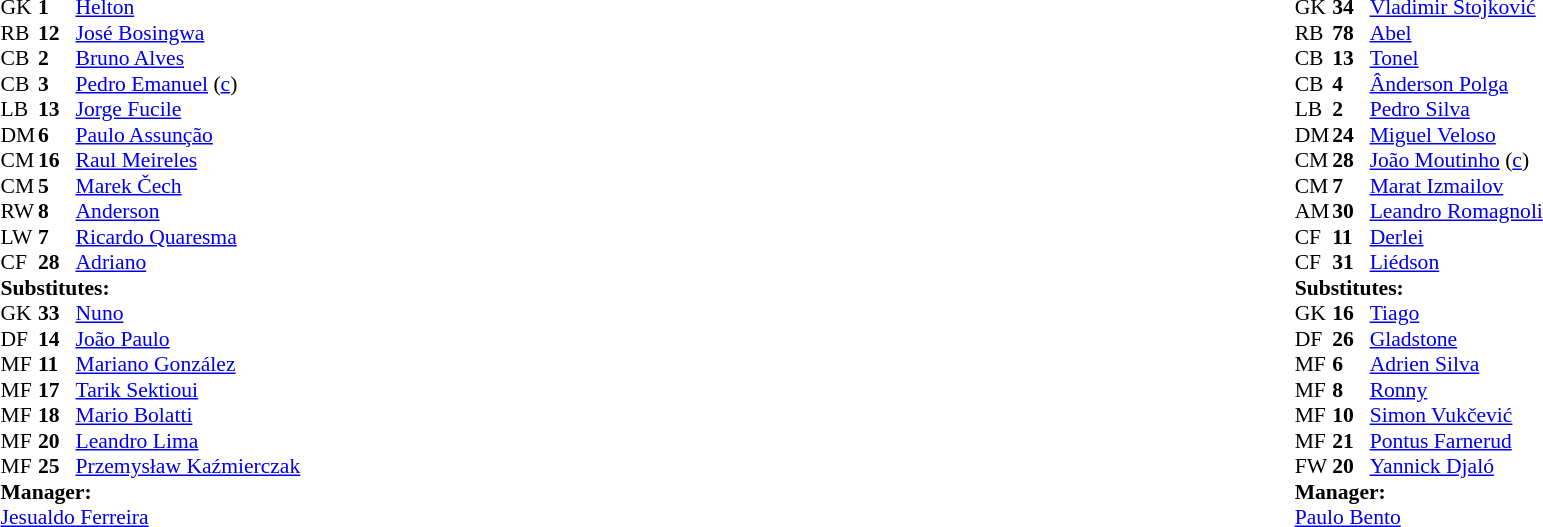<table width="100%">
<tr>
<td valign="top" width="50%"><br><table style="font-size: 90%" cellspacing="0" cellpadding="0">
<tr>
<td colspan="4"></td>
</tr>
<tr>
<th width=25></th>
<th width=25></th>
</tr>
<tr>
<td>GK</td>
<td><strong>1</strong></td>
<td> <a href='#'>Helton</a></td>
</tr>
<tr>
<td>RB</td>
<td><strong>12</strong></td>
<td> <a href='#'>José Bosingwa</a></td>
</tr>
<tr>
<td>CB</td>
<td><strong>2</strong></td>
<td> <a href='#'>Bruno Alves</a></td>
</tr>
<tr>
<td>CB</td>
<td><strong>3</strong></td>
<td> <a href='#'>Pedro Emanuel</a> (<a href='#'>c</a>)</td>
<td></td>
<td></td>
</tr>
<tr>
<td>LB</td>
<td><strong>13</strong></td>
<td> <a href='#'>Jorge Fucile</a></td>
</tr>
<tr>
<td>DM</td>
<td><strong>6</strong></td>
<td> <a href='#'>Paulo Assunção</a></td>
<td></td>
<td></td>
</tr>
<tr>
<td>CM</td>
<td><strong>16</strong></td>
<td> <a href='#'>Raul Meireles</a></td>
<td></td>
<td></td>
</tr>
<tr>
<td>CM</td>
<td><strong>5</strong></td>
<td> <a href='#'>Marek Čech</a></td>
<td></td>
<td></td>
</tr>
<tr>
<td>RW</td>
<td><strong>8</strong></td>
<td> <a href='#'>Anderson</a></td>
</tr>
<tr>
<td>LW</td>
<td><strong>7</strong></td>
<td> <a href='#'>Ricardo Quaresma</a></td>
</tr>
<tr>
<td>CF</td>
<td><strong>28</strong></td>
<td> <a href='#'>Adriano</a></td>
</tr>
<tr>
<td colspan=3><strong>Substitutes:</strong></td>
</tr>
<tr>
<td>GK</td>
<td><strong>33</strong></td>
<td> <a href='#'>Nuno</a></td>
</tr>
<tr>
<td>DF</td>
<td><strong>14</strong></td>
<td> <a href='#'>João Paulo</a></td>
</tr>
<tr>
<td>MF</td>
<td><strong>11</strong></td>
<td> <a href='#'>Mariano González</a></td>
<td></td>
<td></td>
</tr>
<tr>
<td>MF</td>
<td><strong>17</strong></td>
<td> <a href='#'>Tarik Sektioui</a></td>
</tr>
<tr>
<td>MF</td>
<td><strong>18</strong></td>
<td> <a href='#'>Mario Bolatti</a></td>
</tr>
<tr>
<td>MF</td>
<td><strong>20</strong></td>
<td> <a href='#'>Leandro Lima</a></td>
<td></td>
<td></td>
</tr>
<tr>
<td>MF</td>
<td><strong>25</strong></td>
<td> <a href='#'>Przemysław Kaźmierczak</a></td>
<td></td>
<td></td>
</tr>
<tr>
<td colspan=3><strong>Manager:</strong></td>
</tr>
<tr>
<td colspan=4> <a href='#'>Jesualdo Ferreira</a></td>
</tr>
</table>
</td>
<td valign="top"></td>
<td valign="top" width="50%"><br><table style="font-size: 90%" cellspacing="0" cellpadding="0" align=center>
<tr>
<td colspan="4"></td>
</tr>
<tr>
<th width=25></th>
<th width=25></th>
</tr>
<tr>
<td>GK</td>
<td><strong>34</strong></td>
<td> <a href='#'>Vladimir Stojković</a></td>
</tr>
<tr>
<td>RB</td>
<td><strong>78</strong></td>
<td> <a href='#'>Abel</a></td>
<td></td>
<td></td>
</tr>
<tr>
<td>CB</td>
<td><strong>13</strong></td>
<td> <a href='#'>Tonel</a></td>
</tr>
<tr>
<td>CB</td>
<td><strong>4</strong></td>
<td> <a href='#'>Ânderson Polga</a></td>
<td></td>
<td></td>
</tr>
<tr>
<td>LB</td>
<td><strong>2</strong></td>
<td> <a href='#'>Pedro Silva</a></td>
<td></td>
<td></td>
</tr>
<tr>
<td>DM</td>
<td><strong>24</strong></td>
<td> <a href='#'>Miguel Veloso</a></td>
</tr>
<tr>
<td>CM</td>
<td><strong>28</strong></td>
<td> <a href='#'>João Moutinho</a> (<a href='#'>c</a>)</td>
</tr>
<tr>
<td>CM</td>
<td><strong>7</strong></td>
<td> <a href='#'>Marat Izmailov</a></td>
</tr>
<tr>
<td>AM</td>
<td><strong>30</strong></td>
<td> <a href='#'>Leandro Romagnoli</a></td>
<td></td>
<td></td>
</tr>
<tr>
<td>CF</td>
<td><strong>11</strong></td>
<td> <a href='#'>Derlei</a></td>
<td></td>
<td></td>
</tr>
<tr>
<td>CF</td>
<td><strong>31</strong></td>
<td> <a href='#'>Liédson</a></td>
<td></td>
<td></td>
</tr>
<tr>
<td colspan=3><strong>Substitutes:</strong></td>
</tr>
<tr>
<td>GK</td>
<td><strong>16</strong></td>
<td> <a href='#'>Tiago</a></td>
</tr>
<tr>
<td>DF</td>
<td><strong>26</strong></td>
<td> <a href='#'>Gladstone</a></td>
<td></td>
<td></td>
</tr>
<tr>
<td>MF</td>
<td><strong>6</strong></td>
<td> <a href='#'>Adrien Silva</a></td>
</tr>
<tr>
<td>MF</td>
<td><strong>8</strong></td>
<td> <a href='#'>Ronny</a></td>
<td></td>
<td></td>
</tr>
<tr>
<td>MF</td>
<td><strong>10</strong></td>
<td> <a href='#'>Simon Vukčević</a></td>
</tr>
<tr>
<td>MF</td>
<td><strong>21</strong></td>
<td> <a href='#'>Pontus Farnerud</a></td>
</tr>
<tr>
<td>FW</td>
<td><strong>20</strong></td>
<td> <a href='#'>Yannick Djaló</a></td>
<td></td>
<td></td>
</tr>
<tr>
<td colspan=3><strong>Manager:</strong></td>
</tr>
<tr>
<td colspan=4> <a href='#'>Paulo Bento</a></td>
</tr>
</table>
</td>
</tr>
</table>
